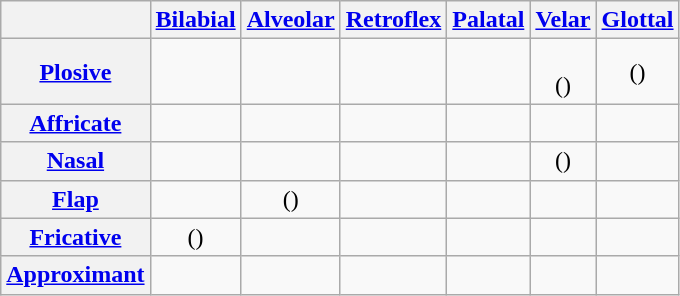<table class="wikitable" style="text-align:center;">
<tr>
<th></th>
<th><a href='#'>Bilabial</a></th>
<th><a href='#'>Alveolar</a></th>
<th><a href='#'>Retroflex</a></th>
<th><a href='#'>Palatal</a></th>
<th><a href='#'>Velar</a></th>
<th><a href='#'>Glottal</a></th>
</tr>
<tr>
<th><a href='#'>Plosive</a></th>
<td><br></td>
<td><br></td>
<td></td>
<td></td>
<td><br>()</td>
<td>()</td>
</tr>
<tr>
<th><a href='#'>Affricate</a></th>
<td></td>
<td></td>
<td></td>
<td></td>
<td></td>
<td></td>
</tr>
<tr>
<th><a href='#'>Nasal</a></th>
<td></td>
<td></td>
<td></td>
<td></td>
<td>()</td>
<td></td>
</tr>
<tr>
<th><a href='#'>Flap</a></th>
<td></td>
<td>()</td>
<td></td>
<td></td>
<td></td>
<td></td>
</tr>
<tr>
<th><a href='#'>Fricative</a></th>
<td>()</td>
<td></td>
<td></td>
<td></td>
<td></td>
<td></td>
</tr>
<tr>
<th><a href='#'>Approximant</a></th>
<td></td>
<td></td>
<td></td>
<td></td>
<td></td>
<td></td>
</tr>
</table>
